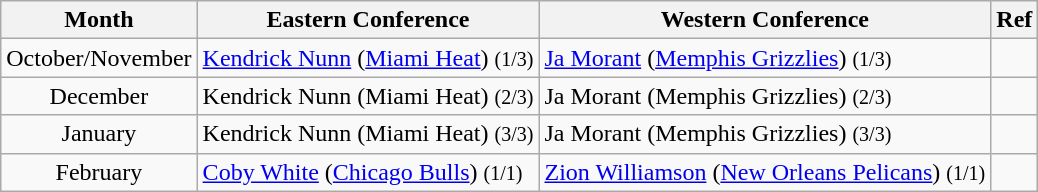<table class="wikitable sortable" style="text-align:left;">
<tr>
<th>Month</th>
<th>Eastern Conference</th>
<th>Western Conference</th>
<th class=unsortable>Ref</th>
</tr>
<tr>
<td style="text-align:center;">October/November</td>
<td><a href='#'>Kendrick Nunn</a> (<a href='#'>Miami Heat</a>) <small>(1/3)</small></td>
<td><a href='#'>Ja Morant</a> (<a href='#'>Memphis Grizzlies</a>) <small>(1/3)</small></td>
<td style="text-align:center;"></td>
</tr>
<tr>
<td style="text-align:center;">December</td>
<td>Kendrick Nunn (Miami Heat) <small>(2/3)</small></td>
<td>Ja Morant (Memphis Grizzlies) <small>(2/3)</small></td>
<td style="text-align:center;"></td>
</tr>
<tr>
<td style="text-align:center;">January</td>
<td>Kendrick Nunn (Miami Heat) <small>(3/3)</small></td>
<td>Ja Morant (Memphis Grizzlies) <small>(3/3)</small></td>
<td style="text-align:center;"></td>
</tr>
<tr>
<td style="text-align:center;">February</td>
<td><a href='#'>Coby White</a> (<a href='#'>Chicago Bulls</a>) <small>(1/1)</small></td>
<td><a href='#'>Zion Williamson</a> (<a href='#'>New Orleans Pelicans</a>) <small>(1/1)</small></td>
<td style="text-align:center;"></td>
</tr>
</table>
